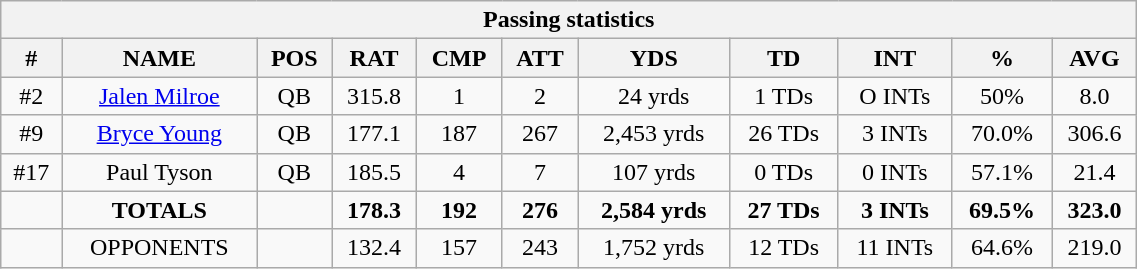<table style="width:60%; text-align:center;" class="wikitable collapsible collapsed">
<tr>
<th colspan="12">Passing statistics</th>
</tr>
<tr>
<th>#</th>
<th>NAME</th>
<th>POS</th>
<th>RAT</th>
<th>CMP</th>
<th>ATT</th>
<th>YDS</th>
<th>TD</th>
<th>INT</th>
<th>%</th>
<th>AVG</th>
</tr>
<tr>
<td>#2</td>
<td><a href='#'>Jalen Milroe</a></td>
<td>QB</td>
<td>315.8</td>
<td>1</td>
<td>2</td>
<td>24 yrds</td>
<td>1 TDs</td>
<td>O INTs</td>
<td>50%</td>
<td>8.0</td>
</tr>
<tr>
<td>#9</td>
<td><a href='#'>Bryce Young</a></td>
<td>QB</td>
<td>177.1</td>
<td>187</td>
<td>267</td>
<td>2,453 yrds</td>
<td>26 TDs</td>
<td>3 INTs</td>
<td>70.0%</td>
<td>306.6</td>
</tr>
<tr>
<td>#17</td>
<td>Paul Tyson</td>
<td>QB</td>
<td>185.5</td>
<td>4</td>
<td>7</td>
<td>107 yrds</td>
<td>0 TDs</td>
<td>0 INTs</td>
<td>57.1%</td>
<td>21.4</td>
</tr>
<tr>
<td></td>
<td><strong>TOTALS</strong></td>
<td></td>
<td><strong>178.3</strong></td>
<td><strong>192</strong></td>
<td><strong>276</strong></td>
<td><strong>2,584 yrds</strong></td>
<td><strong>27 TDs</strong></td>
<td><strong>3 INTs</strong></td>
<td><strong>69.5%</strong></td>
<td><strong>323.0</strong></td>
</tr>
<tr>
<td></td>
<td>OPPONENTS</td>
<td></td>
<td>132.4</td>
<td>157</td>
<td>243</td>
<td>1,752 yrds</td>
<td>12 TDs</td>
<td>11 INTs</td>
<td>64.6%</td>
<td>219.0</td>
</tr>
</table>
